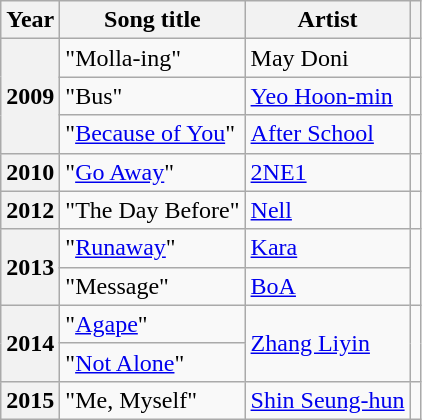<table class="wikitable plainrowheaders sortable">
<tr>
<th scope="col">Year</th>
<th scope="col">Song title</th>
<th scope="col">Artist</th>
<th scope="col" class="unsortable"></th>
</tr>
<tr>
<th scope="row" rowspan="3">2009</th>
<td>"Molla-ing"</td>
<td>May Doni</td>
<td style="text-align:center"></td>
</tr>
<tr>
<td>"Bus"</td>
<td><a href='#'>Yeo Hoon-min</a></td>
<td style="text-align:center"></td>
</tr>
<tr>
<td>"<a href='#'>Because of You</a>"</td>
<td><a href='#'>After School</a></td>
<td style="text-align:center"></td>
</tr>
<tr>
<th scope="row">2010</th>
<td>"<a href='#'>Go Away</a>"</td>
<td><a href='#'>2NE1</a></td>
<td style="text-align:center"></td>
</tr>
<tr>
<th scope="row">2012</th>
<td>"The Day Before"</td>
<td><a href='#'>Nell</a></td>
<td style="text-align:center"></td>
</tr>
<tr>
<th scope="row" rowspan="2">2013</th>
<td>"<a href='#'>Runaway</a>"</td>
<td><a href='#'>Kara</a></td>
<td rowspan="2" style="text-align:center"></td>
</tr>
<tr>
<td>"Message"</td>
<td><a href='#'>BoA</a></td>
</tr>
<tr>
<th scope="row" rowspan="2">2014</th>
<td>"<a href='#'>Agape</a>"</td>
<td rowspan="2"><a href='#'>Zhang Liyin</a></td>
<td rowspan="2" style="text-align:center"></td>
</tr>
<tr>
<td>"<a href='#'>Not Alone</a>"</td>
</tr>
<tr>
<th scope="row">2015</th>
<td>"Me, Myself"</td>
<td><a href='#'>Shin Seung-hun</a></td>
<td style="text-align:center"></td>
</tr>
</table>
